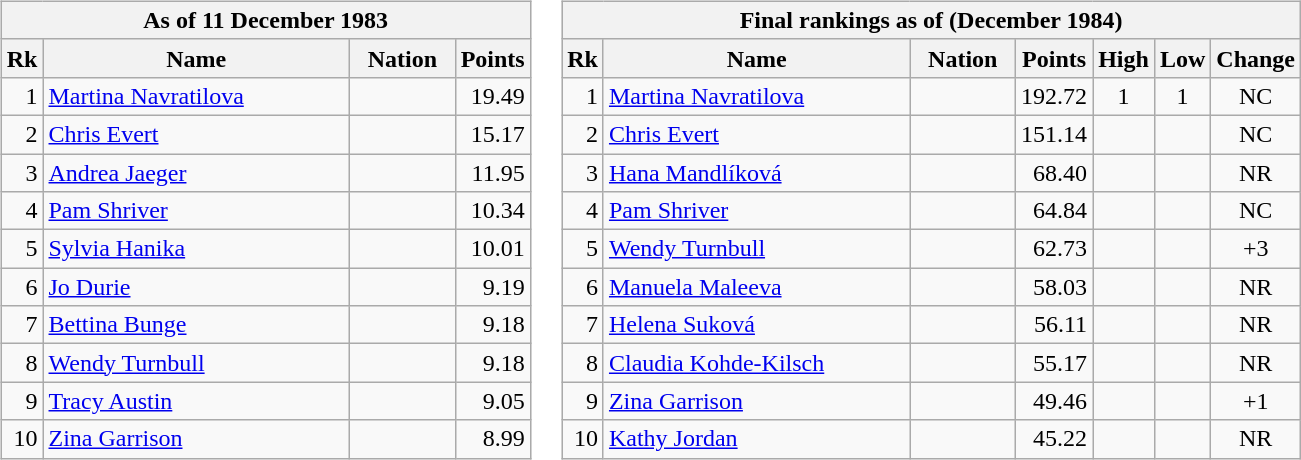<table>
<tr valign="top">
<td><br><table class="wikitable">
<tr>
<th colspan="4">As of 11 December 1983</th>
</tr>
<tr>
<th>Rk</th>
<th width="197">Name</th>
<th width="63">Nation</th>
<th>Points</th>
</tr>
<tr>
<td align="right">1</td>
<td><a href='#'>Martina Navratilova</a></td>
<td></td>
<td align="right">19.49</td>
</tr>
<tr>
<td align="right">2</td>
<td><a href='#'>Chris Evert</a></td>
<td></td>
<td align="right">15.17</td>
</tr>
<tr>
<td align="right">3</td>
<td><a href='#'>Andrea Jaeger</a></td>
<td></td>
<td align="right">11.95</td>
</tr>
<tr>
<td align="right">4</td>
<td><a href='#'>Pam Shriver</a></td>
<td></td>
<td align="right">10.34</td>
</tr>
<tr>
<td align="right">5</td>
<td><a href='#'>Sylvia Hanika</a></td>
<td></td>
<td align="right">10.01</td>
</tr>
<tr>
<td align="right">6</td>
<td><a href='#'>Jo Durie</a></td>
<td></td>
<td align="right">9.19</td>
</tr>
<tr>
<td align="right">7</td>
<td><a href='#'>Bettina Bunge</a></td>
<td></td>
<td align="right">9.18</td>
</tr>
<tr>
<td align="right">8</td>
<td><a href='#'>Wendy Turnbull</a></td>
<td></td>
<td align="right">9.18</td>
</tr>
<tr>
<td align="right">9</td>
<td><a href='#'>Tracy Austin</a></td>
<td></td>
<td align="right">9.05</td>
</tr>
<tr>
<td align="right">10</td>
<td><a href='#'>Zina Garrison</a></td>
<td></td>
<td align="right">8.99</td>
</tr>
</table>
</td>
<td><br><table class="wikitable">
<tr>
<th colspan="7">Final rankings as of (December 1984)</th>
</tr>
<tr valign="top">
<th>Rk</th>
<th width="197">Name</th>
<th width="63">Nation</th>
<th>Points</th>
<th>High</th>
<th>Low</th>
<th>Change</th>
</tr>
<tr>
<td align="right">1</td>
<td><a href='#'>Martina Navratilova</a></td>
<td></td>
<td align="right">192.72</td>
<td align="center">1</td>
<td align="center">1</td>
<td align="center">NC</td>
</tr>
<tr>
<td align="right">2</td>
<td><a href='#'>Chris Evert</a></td>
<td></td>
<td align="right">151.14</td>
<td align="center"></td>
<td align="center"></td>
<td align="center">NC</td>
</tr>
<tr>
<td align="right">3</td>
<td><a href='#'>Hana Mandlíková</a></td>
<td></td>
<td align="right">68.40</td>
<td align="center"></td>
<td align="center"></td>
<td align="center">NR</td>
</tr>
<tr>
<td align="right">4</td>
<td><a href='#'>Pam Shriver</a></td>
<td></td>
<td align="right">64.84</td>
<td align="center"></td>
<td align="center"></td>
<td align="center">NC</td>
</tr>
<tr>
<td align="right">5</td>
<td><a href='#'>Wendy Turnbull</a></td>
<td></td>
<td align="right">62.73</td>
<td align="center"></td>
<td align="center"></td>
<td align="center">+3</td>
</tr>
<tr>
<td align="right">6</td>
<td><a href='#'>Manuela Maleeva</a></td>
<td></td>
<td align="right">58.03</td>
<td align="center"></td>
<td align="center"></td>
<td align="center">NR</td>
</tr>
<tr>
<td align="right">7</td>
<td><a href='#'>Helena Suková</a></td>
<td></td>
<td align="right">56.11</td>
<td align="center"></td>
<td align="center"></td>
<td align="center">NR</td>
</tr>
<tr>
<td align="right">8</td>
<td><a href='#'>Claudia Kohde-Kilsch</a></td>
<td></td>
<td align="right">55.17</td>
<td align="center"></td>
<td align="center"></td>
<td align="center">NR</td>
</tr>
<tr>
<td align="right">9</td>
<td><a href='#'>Zina Garrison</a></td>
<td></td>
<td align="right">49.46</td>
<td align="center"></td>
<td align="center"></td>
<td align="center">+1</td>
</tr>
<tr>
<td align="right">10</td>
<td><a href='#'>Kathy Jordan</a></td>
<td></td>
<td align="right">45.22</td>
<td align="center"></td>
<td align="center"></td>
<td align="center">NR</td>
</tr>
</table>
</td>
</tr>
<tr>
</tr>
</table>
